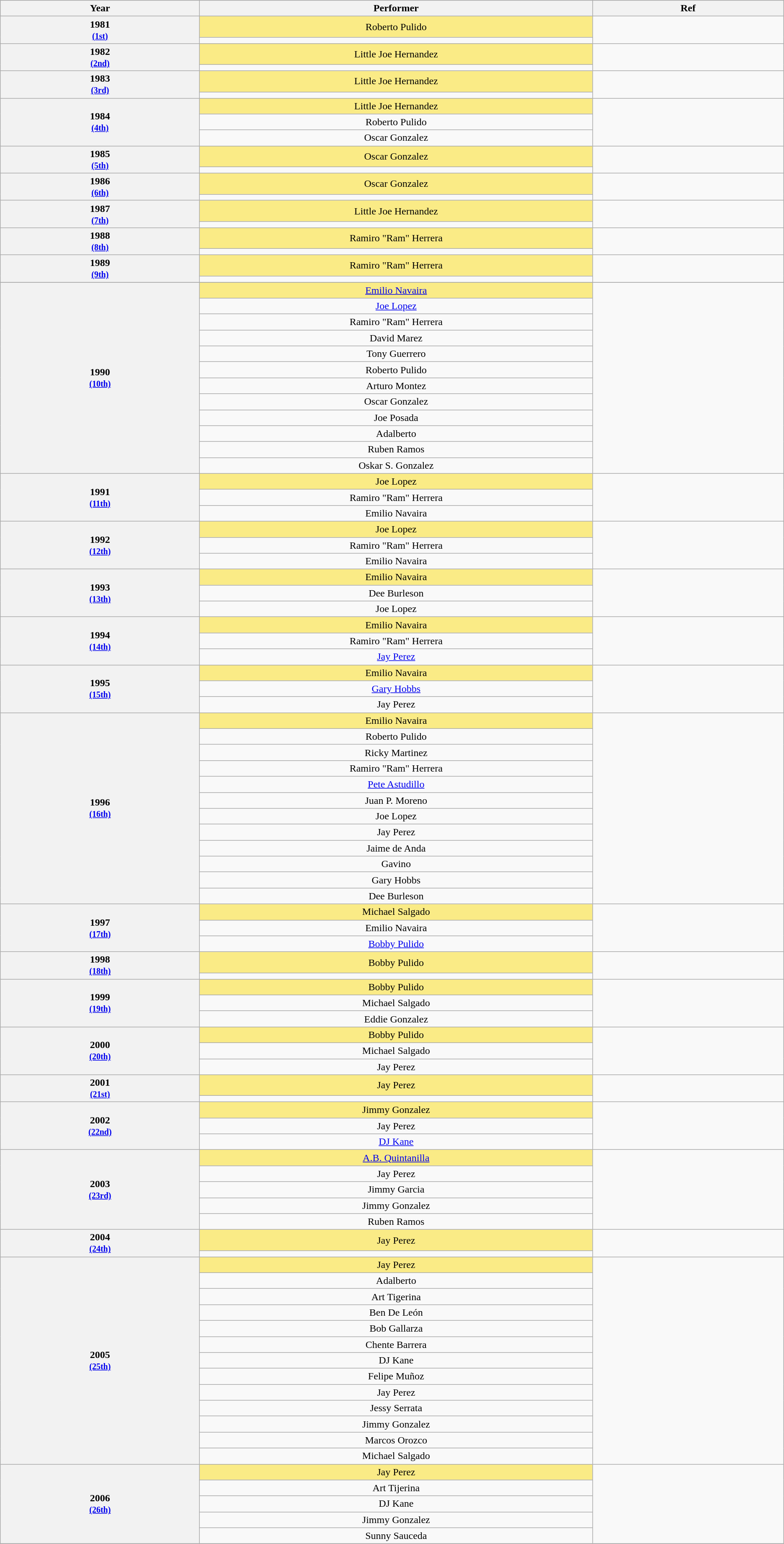<table class="wikitable sortable" style="text-align:center;">
<tr style="background:#bebebe;">
<th scope="col" style="width:1%;">Year</th>
<th scope="col" style="width:2%;">Performer</th>
<th scope="col" style="width:1%;" class="unsortable">Ref</th>
</tr>
<tr>
<th scope="row" rowspan=2 style="text-align:center">1981 <br><small><a href='#'>(1st)</a></small></th>
<td style="background:#FAEB86">Roberto Pulido</td>
<td rowspan=2></td>
</tr>
<tr>
<td></td>
</tr>
<tr>
<th scope="row" rowspan=2 style="text-align:center">1982 <br><small><a href='#'>(2nd)</a></small></th>
<td style="background:#FAEB86">Little Joe Hernandez</td>
<td rowspan=2></td>
</tr>
<tr>
<td></td>
</tr>
<tr>
<th scope="row" rowspan=2 style="text-align:center">1983 <br><small><a href='#'>(3rd)</a></small></th>
<td style="background:#FAEB86">Little Joe Hernandez</td>
<td rowspan=2></td>
</tr>
<tr>
<td></td>
</tr>
<tr>
<th scope="row" rowspan=3 style="text-align:center">1984 <br><small><a href='#'>(4th)</a></small></th>
<td style="background:#FAEB86">Little Joe Hernandez</td>
<td rowspan=3></td>
</tr>
<tr>
<td>Roberto Pulido</td>
</tr>
<tr>
<td>Oscar Gonzalez</td>
</tr>
<tr>
<th scope="row" rowspan=2 style="text-align:center">1985 <br><small><a href='#'>(5th)</a></small></th>
<td style="background:#FAEB86">Oscar Gonzalez</td>
<td rowspan=2></td>
</tr>
<tr>
<td></td>
</tr>
<tr>
<th scope="row" rowspan=2 style="text-align:center">1986 <br><small><a href='#'>(6th)</a></small></th>
<td style="background:#FAEB86">Oscar Gonzalez</td>
<td rowspan=2></td>
</tr>
<tr>
<td></td>
</tr>
<tr>
<th scope="row" rowspan=2 style="text-align:center">1987 <br><small><a href='#'>(7th)</a></small></th>
<td style="background:#FAEB86">Little Joe Hernandez</td>
<td rowspan=2></td>
</tr>
<tr>
<td></td>
</tr>
<tr>
<th scope="row" rowspan=2 style="text-align:center">1988 <br><small><a href='#'>(8th)</a></small></th>
<td style="background:#FAEB86">Ramiro "Ram" Herrera</td>
<td rowspan=2></td>
</tr>
<tr>
<td></td>
</tr>
<tr>
<th scope="row" rowspan=2 style="text-align:center">1989 <br><small><a href='#'>(9th)</a></small></th>
<td style="background:#FAEB86">Ramiro "Ram" Herrera</td>
<td rowspan=2></td>
</tr>
<tr>
<td></td>
</tr>
<tr>
</tr>
<tr>
<th scope="row" rowspan=12 style="text-align:center">1990 <br><small><a href='#'>(10th)</a></small></th>
<td style="background:#FAEB86"><a href='#'>Emilio Navaira</a></td>
<td rowspan=12></td>
</tr>
<tr>
<td><a href='#'>Joe Lopez</a></td>
</tr>
<tr>
<td>Ramiro "Ram" Herrera</td>
</tr>
<tr>
<td>David Marez</td>
</tr>
<tr>
<td>Tony Guerrero</td>
</tr>
<tr>
<td>Roberto Pulido</td>
</tr>
<tr>
<td>Arturo Montez</td>
</tr>
<tr>
<td>Oscar Gonzalez</td>
</tr>
<tr>
<td>Joe Posada</td>
</tr>
<tr>
<td>Adalberto</td>
</tr>
<tr>
<td>Ruben Ramos</td>
</tr>
<tr>
<td>Oskar S. Gonzalez</td>
</tr>
<tr>
<th scope="row" rowspan=3 style="text-align:center">1991 <br><small><a href='#'>(11th)</a></small></th>
<td style="background:#FAEB86">Joe Lopez</td>
<td rowspan=3></td>
</tr>
<tr>
<td>Ramiro "Ram" Herrera</td>
</tr>
<tr>
<td>Emilio Navaira</td>
</tr>
<tr>
<th scope="row" rowspan=3 style="text-align:center">1992 <br><small><a href='#'>(12th)</a></small></th>
<td style="background:#FAEB86">Joe Lopez</td>
<td rowspan=3></td>
</tr>
<tr>
<td>Ramiro "Ram" Herrera</td>
</tr>
<tr>
<td>Emilio Navaira</td>
</tr>
<tr>
<th scope="row" rowspan=3 style="text-align:center">1993 <br><small><a href='#'>(13th)</a></small></th>
<td style="background:#FAEB86">Emilio Navaira</td>
<td rowspan=3></td>
</tr>
<tr>
<td>Dee Burleson</td>
</tr>
<tr>
<td>Joe Lopez</td>
</tr>
<tr>
<th scope="row" rowspan=3 style="text-align:center">1994 <br><small><a href='#'>(14th)</a></small></th>
<td style="background:#FAEB86">Emilio Navaira</td>
<td rowspan=3></td>
</tr>
<tr>
<td>Ramiro "Ram" Herrera</td>
</tr>
<tr>
<td><a href='#'>Jay Perez</a></td>
</tr>
<tr>
<th scope="row" rowspan=3 style="text-align:center">1995 <br><small><a href='#'>(15th)</a></small></th>
<td style="background:#FAEB86">Emilio Navaira</td>
<td rowspan=3></td>
</tr>
<tr>
<td><a href='#'>Gary Hobbs</a></td>
</tr>
<tr>
<td>Jay Perez</td>
</tr>
<tr>
<th scope="row" rowspan=12 style="text-align:center">1996 <br><small><a href='#'>(16th)</a></small></th>
<td style="background:#FAEB86">Emilio Navaira</td>
<td rowspan=12></td>
</tr>
<tr>
<td>Roberto Pulido</td>
</tr>
<tr>
<td>Ricky Martinez</td>
</tr>
<tr>
<td>Ramiro "Ram" Herrera</td>
</tr>
<tr>
<td><a href='#'>Pete Astudillo</a></td>
</tr>
<tr>
<td>Juan P. Moreno</td>
</tr>
<tr>
<td>Joe Lopez</td>
</tr>
<tr>
<td>Jay Perez</td>
</tr>
<tr>
<td>Jaime de Anda</td>
</tr>
<tr>
<td>Gavino</td>
</tr>
<tr>
<td>Gary Hobbs</td>
</tr>
<tr>
<td>Dee Burleson</td>
</tr>
<tr>
<th scope="row" rowspan=3 style="text-align:center">1997 <br><small><a href='#'>(17th)</a></small></th>
<td style="background:#FAEB86">Michael Salgado</td>
<td rowspan=3></td>
</tr>
<tr>
<td>Emilio Navaira</td>
</tr>
<tr>
<td><a href='#'>Bobby Pulido</a></td>
</tr>
<tr>
<th scope="row" rowspan=2 style="text-align:center">1998 <br><small><a href='#'>(18th)</a></small></th>
<td style="background:#FAEB86">Bobby Pulido</td>
<td rowspan=2></td>
</tr>
<tr>
<td></td>
</tr>
<tr>
<th scope="row" rowspan=3 style="text-align:center">1999 <br><small><a href='#'>(19th)</a></small></th>
<td style="background:#FAEB86">Bobby Pulido</td>
<td rowspan=3></td>
</tr>
<tr>
<td>Michael Salgado</td>
</tr>
<tr>
<td>Eddie Gonzalez</td>
</tr>
<tr>
<th scope="row" rowspan=3 style="text-align:center">2000 <br><small><a href='#'>(20th)</a></small></th>
<td style="background:#FAEB86">Bobby Pulido</td>
<td rowspan=3></td>
</tr>
<tr>
<td>Michael Salgado</td>
</tr>
<tr>
<td>Jay Perez</td>
</tr>
<tr>
<th scope="row" rowspan=2 style="text-align:center">2001 <br><small><a href='#'>(21st)</a></small></th>
<td style="background:#FAEB86">Jay Perez</td>
<td rowspan=2></td>
</tr>
<tr>
<td></td>
</tr>
<tr>
<th scope="row" rowspan=3 style="text-align:center">2002 <br><small><a href='#'>(22nd)</a></small></th>
<td style="background:#FAEB86">Jimmy Gonzalez</td>
<td rowspan=3></td>
</tr>
<tr>
<td>Jay Perez</td>
</tr>
<tr>
<td><a href='#'>DJ Kane</a></td>
</tr>
<tr>
<th scope="row" rowspan=5 style="text-align:center">2003 <br><small><a href='#'>(23rd)</a></small></th>
<td style="background:#FAEB86"><a href='#'>A.B. Quintanilla</a></td>
<td rowspan=5></td>
</tr>
<tr>
<td>Jay Perez</td>
</tr>
<tr>
<td>Jimmy Garcia</td>
</tr>
<tr>
<td>Jimmy Gonzalez</td>
</tr>
<tr>
<td>Ruben Ramos</td>
</tr>
<tr>
<th scope="row" rowspan=2 style="text-align:center">2004 <br><small><a href='#'>(24th)</a></small></th>
<td style="background:#FAEB86">Jay Perez</td>
<td rowspan=2></td>
</tr>
<tr>
<td></td>
</tr>
<tr>
<th scope="row" rowspan=13 style="text-align:center">2005 <br><small><a href='#'>(25th)</a></small></th>
<td style="background:#FAEB86">Jay Perez</td>
<td rowspan=13></td>
</tr>
<tr>
<td>Adalberto</td>
</tr>
<tr>
<td>Art Tigerina</td>
</tr>
<tr>
<td>Ben De León</td>
</tr>
<tr>
<td>Bob Gallarza</td>
</tr>
<tr>
<td>Chente Barrera</td>
</tr>
<tr>
<td>DJ Kane</td>
</tr>
<tr>
<td>Felipe Muñoz</td>
</tr>
<tr>
<td>Jay Perez</td>
</tr>
<tr>
<td>Jessy Serrata</td>
</tr>
<tr>
<td>Jimmy Gonzalez</td>
</tr>
<tr>
<td>Marcos Orozco</td>
</tr>
<tr>
<td>Michael Salgado</td>
</tr>
<tr>
<th scope="row" rowspan=5 style="text-align:center">2006 <br><small><a href='#'>(26th)</a></small></th>
<td style="background:#FAEB86">Jay Perez</td>
<td rowspan=5></td>
</tr>
<tr>
<td>Art Tijerina</td>
</tr>
<tr>
<td>DJ Kane</td>
</tr>
<tr>
<td>Jimmy Gonzalez</td>
</tr>
<tr>
<td>Sunny Sauceda</td>
</tr>
<tr>
</tr>
</table>
